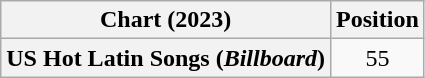<table class="wikitable sortable plainrowheaders" style="text-align:center">
<tr>
<th scope="col">Chart (2023)</th>
<th scope="col">Position</th>
</tr>
<tr>
<th scope="row">US Hot Latin Songs (<em>Billboard</em>)</th>
<td>55</td>
</tr>
</table>
